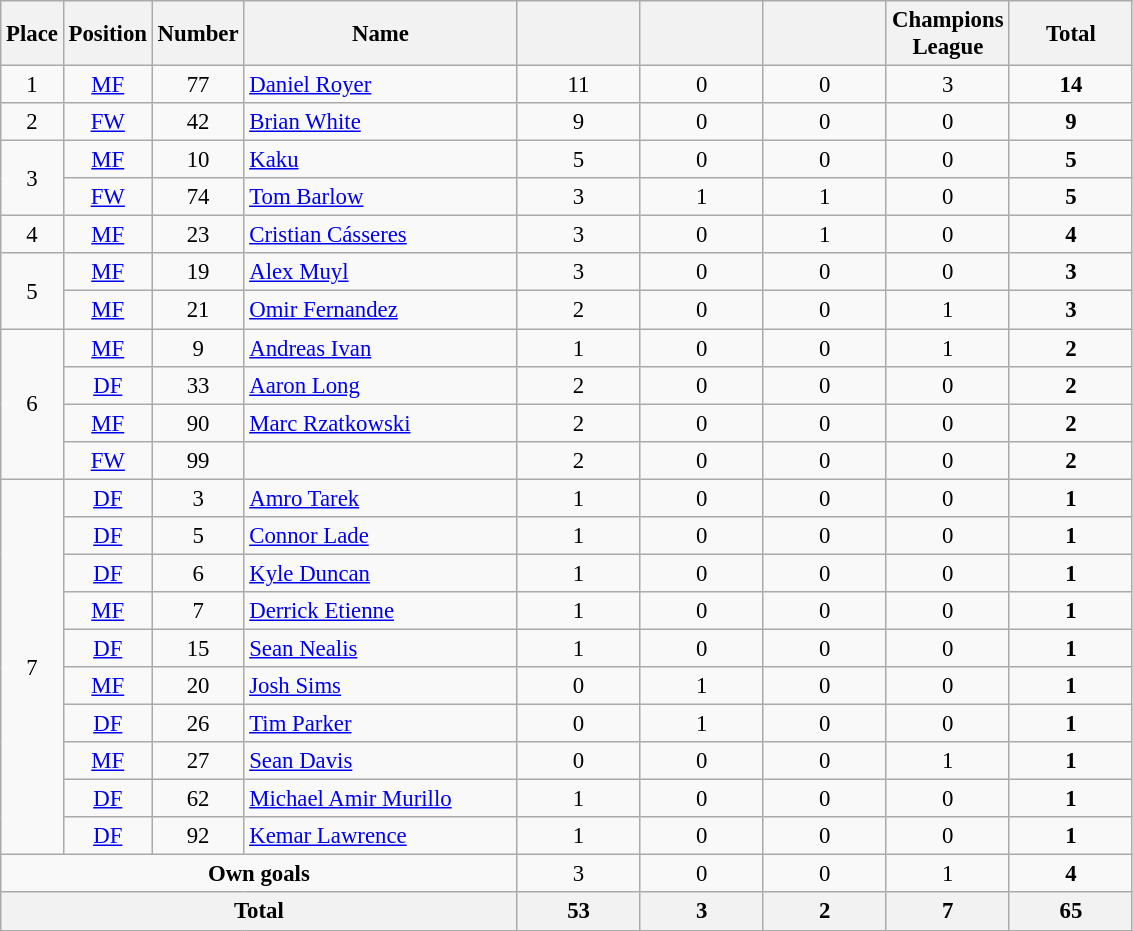<table class="wikitable" style="font-size: 95%; text-align: center;">
<tr>
<th width=30>Place</th>
<th width=30>Position</th>
<th width=30>Number</th>
<th width=175>Name</th>
<th width=75></th>
<th width=75></th>
<th width=75></th>
<th width=75>Champions League</th>
<th width=75>Total</th>
</tr>
<tr>
<td>1</td>
<td><a href='#'>MF</a></td>
<td>77</td>
<td align="left"> <a href='#'>Daniel Royer</a></td>
<td>11</td>
<td>0</td>
<td>0</td>
<td>3</td>
<td><strong>14</strong></td>
</tr>
<tr>
<td>2</td>
<td><a href='#'>FW</a></td>
<td>42</td>
<td align="left"> <a href='#'>Brian White</a></td>
<td>9</td>
<td>0</td>
<td>0</td>
<td>0</td>
<td><strong>9</strong></td>
</tr>
<tr>
<td rowspan="2">3</td>
<td><a href='#'>MF</a></td>
<td>10</td>
<td align="left"> <a href='#'>Kaku</a></td>
<td>5</td>
<td>0</td>
<td>0</td>
<td>0</td>
<td><strong>5</strong></td>
</tr>
<tr>
<td><a href='#'>FW</a></td>
<td>74</td>
<td align="left"> <a href='#'>Tom Barlow</a></td>
<td>3</td>
<td>1</td>
<td>1</td>
<td>0</td>
<td><strong>5</strong></td>
</tr>
<tr>
<td rowspan="1">4</td>
<td><a href='#'>MF</a></td>
<td>23</td>
<td align="left"> <a href='#'>Cristian Cásseres</a></td>
<td>3</td>
<td>0</td>
<td>1</td>
<td>0</td>
<td><strong>4</strong></td>
</tr>
<tr>
<td rowspan="2">5</td>
<td><a href='#'>MF</a></td>
<td>19</td>
<td align="left"> <a href='#'>Alex Muyl</a></td>
<td>3</td>
<td>0</td>
<td>0</td>
<td>0</td>
<td><strong>3</strong></td>
</tr>
<tr>
<td><a href='#'>MF</a></td>
<td>21</td>
<td align="left"> <a href='#'>Omir Fernandez</a></td>
<td>2</td>
<td>0</td>
<td>0</td>
<td>1</td>
<td><strong>3</strong></td>
</tr>
<tr>
<td rowspan="4">6</td>
<td><a href='#'>MF</a></td>
<td>9</td>
<td align="left"> <a href='#'>Andreas Ivan</a></td>
<td>1</td>
<td>0</td>
<td>0</td>
<td>1</td>
<td><strong>2</strong></td>
</tr>
<tr>
<td><a href='#'>DF</a></td>
<td>33</td>
<td align="left"> <a href='#'>Aaron Long</a></td>
<td>2</td>
<td>0</td>
<td>0</td>
<td>0</td>
<td><strong>2</strong></td>
</tr>
<tr>
<td><a href='#'>MF</a></td>
<td>90</td>
<td align="left"> <a href='#'>Marc Rzatkowski</a></td>
<td>2</td>
<td>0</td>
<td>0</td>
<td>0</td>
<td><strong>2</strong></td>
</tr>
<tr>
<td><a href='#'>FW</a></td>
<td>99</td>
<td align="left"></td>
<td>2</td>
<td>0</td>
<td>0</td>
<td>0</td>
<td><strong>2</strong></td>
</tr>
<tr>
<td rowspan="10">7</td>
<td><a href='#'>DF</a></td>
<td>3</td>
<td align="left"> <a href='#'>Amro Tarek</a></td>
<td>1</td>
<td>0</td>
<td>0</td>
<td>0</td>
<td><strong>1</strong></td>
</tr>
<tr>
<td><a href='#'>DF</a></td>
<td>5</td>
<td align="left"> <a href='#'>Connor Lade</a></td>
<td>1</td>
<td>0</td>
<td>0</td>
<td>0</td>
<td><strong>1</strong></td>
</tr>
<tr>
<td><a href='#'>DF</a></td>
<td>6</td>
<td align="left"> <a href='#'>Kyle Duncan</a></td>
<td>1</td>
<td>0</td>
<td>0</td>
<td>0</td>
<td><strong>1</strong></td>
</tr>
<tr>
<td><a href='#'>MF</a></td>
<td>7</td>
<td align="left"> <a href='#'>Derrick Etienne</a></td>
<td>1</td>
<td>0</td>
<td>0</td>
<td>0</td>
<td><strong>1</strong></td>
</tr>
<tr>
<td><a href='#'>DF</a></td>
<td>15</td>
<td align="left"> <a href='#'>Sean Nealis</a></td>
<td>1</td>
<td>0</td>
<td>0</td>
<td>0</td>
<td><strong>1</strong></td>
</tr>
<tr>
<td><a href='#'>MF</a></td>
<td>20</td>
<td align="left"> <a href='#'>Josh Sims</a></td>
<td>0</td>
<td>1</td>
<td>0</td>
<td>0</td>
<td><strong>1</strong></td>
</tr>
<tr>
<td><a href='#'>DF</a></td>
<td>26</td>
<td align="left"> <a href='#'>Tim Parker</a></td>
<td>0</td>
<td>1</td>
<td>0</td>
<td>0</td>
<td><strong>1</strong></td>
</tr>
<tr>
<td><a href='#'>MF</a></td>
<td>27</td>
<td align="left"> <a href='#'>Sean Davis</a></td>
<td>0</td>
<td>0</td>
<td>0</td>
<td>1</td>
<td><strong>1</strong></td>
</tr>
<tr>
<td><a href='#'>DF</a></td>
<td>62</td>
<td align="left"> <a href='#'>Michael Amir Murillo</a></td>
<td>1</td>
<td>0</td>
<td>0</td>
<td>0</td>
<td><strong>1</strong></td>
</tr>
<tr>
<td><a href='#'>DF</a></td>
<td>92</td>
<td align="left"> <a href='#'>Kemar Lawrence</a></td>
<td>1</td>
<td>0</td>
<td>0</td>
<td>0</td>
<td><strong>1</strong></td>
</tr>
<tr>
<td colspan="4"><strong>Own goals</strong></td>
<td>3</td>
<td>0</td>
<td>0</td>
<td>1</td>
<td><strong>4</strong></td>
</tr>
<tr>
<th colspan="4">Total</th>
<th>53</th>
<th>3</th>
<th>2</th>
<th>7</th>
<th>65</th>
</tr>
</table>
